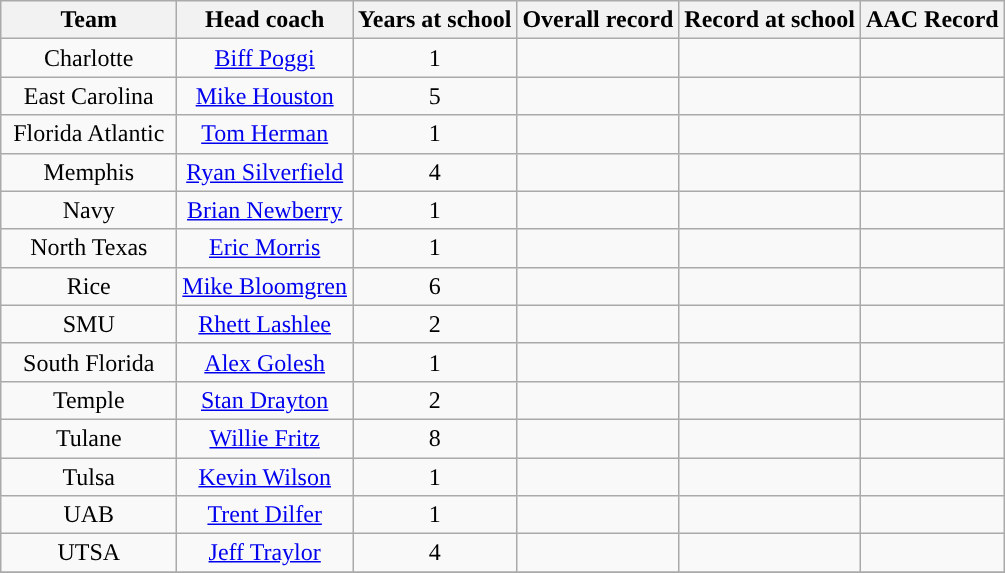<table class="wikitable sortable" style="text-align: center;">
<tr>
<th width="110">Team</th>
<th>Head coach</th>
<th>Years at school</th>
<th>Overall record</th>
<th>Record at school</th>
<th>AAC Record</th>
</tr>
<tr>
<td style=>Charlotte</td>
<td><a href='#'>Biff Poggi</a></td>
<td>1</td>
<td data-sort-value=></td>
<td data-sort-value=></td>
<td data-sort-value=></td>
</tr>
<tr>
<td>East Carolina</td>
<td><a href='#'>Mike Houston</a></td>
<td>5</td>
<td data-sort-value=></td>
<td data-sort-value=></td>
<td data-sort-value=></td>
</tr>
<tr>
<td style=>Florida Atlantic</td>
<td><a href='#'>Tom Herman</a></td>
<td>1</td>
<td data-sort-value=></td>
<td data-sort-value=></td>
<td data-sort-value=></td>
</tr>
<tr>
<td>Memphis</td>
<td><a href='#'>Ryan Silverfield</a></td>
<td>4</td>
<td data-sort-value=></td>
<td data-sort-value=></td>
<td data-sort-value=></td>
</tr>
<tr>
<td>Navy</td>
<td><a href='#'>Brian Newberry</a></td>
<td>1</td>
<td data-sort-value=></td>
<td data-sort-value=></td>
<td data-sort-value=></td>
</tr>
<tr>
<td style=>North Texas</td>
<td><a href='#'>Eric Morris</a></td>
<td>1</td>
<td data-sort-value=></td>
<td data-sort-value=></td>
<td data-sort-value=></td>
</tr>
<tr>
<td style=>Rice</td>
<td><a href='#'>Mike Bloomgren</a></td>
<td>6</td>
<td data-sort-value=></td>
<td data-sort-value=></td>
<td data-sort-value=></td>
</tr>
<tr>
<td>SMU</td>
<td><a href='#'>Rhett Lashlee</a></td>
<td>2</td>
<td data-sort-value=></td>
<td data-sort-value=></td>
<td data-sort-value=></td>
</tr>
<tr>
<td>South Florida</td>
<td><a href='#'>Alex Golesh</a></td>
<td>1</td>
<td data-sort-value=></td>
<td data-sort-value=></td>
<td data-sort-value=></td>
</tr>
<tr>
<td>Temple</td>
<td><a href='#'>Stan Drayton</a></td>
<td>2</td>
<td data-sort-value=></td>
<td data-sort-value=></td>
<td data-sort-value=></td>
</tr>
<tr>
<td>Tulane</td>
<td><a href='#'>Willie Fritz</a></td>
<td>8</td>
<td data-sort-value=></td>
<td data-sort-value=></td>
<td data-sort-value=></td>
</tr>
<tr>
<td>Tulsa</td>
<td><a href='#'>Kevin Wilson</a></td>
<td>1</td>
<td data-sort-value=></td>
<td data-sort-value=></td>
<td data-sort-value=></td>
</tr>
<tr>
<td style=>UAB</td>
<td><a href='#'>Trent Dilfer</a></td>
<td>1</td>
<td data-sort-value=></td>
<td data-sort-value=></td>
<td data-sort-value=></td>
</tr>
<tr>
<td style=>UTSA</td>
<td><a href='#'>Jeff Traylor</a></td>
<td>4</td>
<td data-sort-value=></td>
<td data-sort-value=></td>
<td data-sort-value=></td>
</tr>
<tr>
</tr>
</table>
